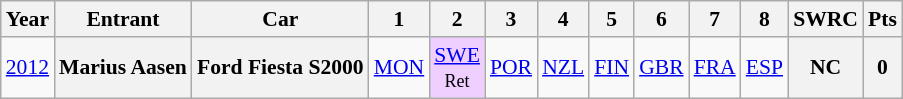<table class="wikitable" border="1" style="text-align:center; font-size:90%;">
<tr>
<th>Year</th>
<th>Entrant</th>
<th>Car</th>
<th>1</th>
<th>2</th>
<th>3</th>
<th>4</th>
<th>5</th>
<th>6</th>
<th>7</th>
<th>8</th>
<th>SWRC</th>
<th>Pts</th>
</tr>
<tr>
<td><a href='#'>2012</a></td>
<th>Marius Aasen</th>
<th>Ford Fiesta S2000</th>
<td><a href='#'>MON</a></td>
<td style="background:#EFCFFF;"><a href='#'>SWE</a><br><small>Ret</small></td>
<td><a href='#'>POR</a></td>
<td><a href='#'>NZL</a></td>
<td><a href='#'>FIN</a></td>
<td><a href='#'>GBR</a></td>
<td><a href='#'>FRA</a></td>
<td><a href='#'>ESP</a></td>
<th>NC</th>
<th>0</th>
</tr>
</table>
